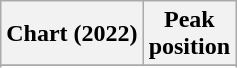<table class="wikitable sortable plainrowheaders" style="text-align:center">
<tr>
<th scope="col">Chart (2022)</th>
<th scope="col">Peak<br>position</th>
</tr>
<tr>
</tr>
<tr>
</tr>
</table>
